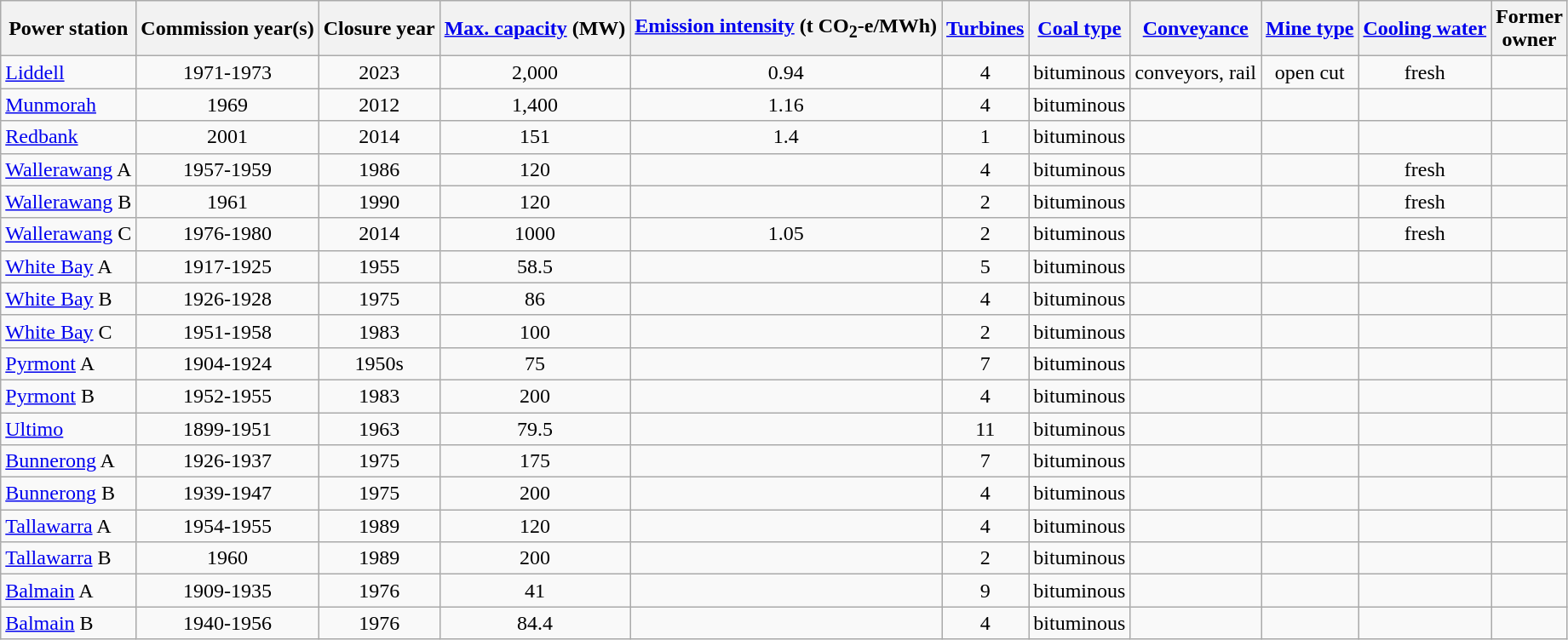<table class="wikitable sortable mw-collapsible" style="text-align: center">
<tr>
<th>Power station</th>
<th>Commission year(s)</th>
<th>Closure year</th>
<th data-sort-type="number"><a href='#'>Max. capacity</a> (MW)</th>
<th><a href='#'>Emission intensity</a> (t CO<sub>2</sub>-e/MWh)</th>
<th><a href='#'>Turbines</a></th>
<th><a href='#'>Coal type</a></th>
<th><a href='#'>Conveyance</a></th>
<th><a href='#'>Mine type</a></th>
<th><a href='#'>Cooling water</a></th>
<th>Former<br>owner</th>
</tr>
<tr>
<td align="left"><a href='#'>Liddell</a></td>
<td>1971-1973</td>
<td>2023</td>
<td>2,000</td>
<td>0.94</td>
<td>4</td>
<td>bituminous</td>
<td>conveyors, rail</td>
<td>open cut</td>
<td>fresh</td>
<td></td>
</tr>
<tr>
<td align="left"><a href='#'>Munmorah</a></td>
<td>1969</td>
<td>2012</td>
<td>1,400</td>
<td>1.16</td>
<td>4</td>
<td>bituminous</td>
<td></td>
<td></td>
<td></td>
<td></td>
</tr>
<tr>
<td align="left"><a href='#'>Redbank</a></td>
<td>2001</td>
<td>2014</td>
<td>151</td>
<td>1.4</td>
<td>1</td>
<td>bituminous</td>
<td></td>
<td></td>
<td></td>
<td></td>
</tr>
<tr>
<td align="left"><a href='#'>Wallerawang</a> A</td>
<td>1957-1959</td>
<td>1986</td>
<td>120</td>
<td></td>
<td>4</td>
<td>bituminous</td>
<td></td>
<td></td>
<td>fresh</td>
<td></td>
</tr>
<tr>
<td align="left"><a href='#'>Wallerawang</a> B</td>
<td>1961</td>
<td>1990</td>
<td>120</td>
<td></td>
<td>2</td>
<td>bituminous</td>
<td></td>
<td></td>
<td>fresh</td>
<td></td>
</tr>
<tr>
<td align="left"><a href='#'>Wallerawang</a> C</td>
<td>1976-1980</td>
<td>2014</td>
<td>1000</td>
<td>1.05</td>
<td>2</td>
<td>bituminous</td>
<td></td>
<td></td>
<td>fresh</td>
<td></td>
</tr>
<tr>
<td align="left"><a href='#'>White Bay</a> A</td>
<td>1917-1925</td>
<td>1955</td>
<td>58.5</td>
<td></td>
<td>5</td>
<td>bituminous</td>
<td></td>
<td></td>
<td></td>
<td></td>
</tr>
<tr>
<td align="left"><a href='#'>White Bay</a> B</td>
<td>1926-1928</td>
<td>1975</td>
<td>86</td>
<td></td>
<td>4</td>
<td>bituminous</td>
<td></td>
<td></td>
<td></td>
<td></td>
</tr>
<tr>
<td align="left"><a href='#'>White Bay</a> C</td>
<td>1951-1958</td>
<td>1983</td>
<td>100</td>
<td></td>
<td>2</td>
<td>bituminous</td>
<td></td>
<td></td>
<td></td>
<td></td>
</tr>
<tr>
<td align="left"><a href='#'>Pyrmont</a> A</td>
<td>1904-1924</td>
<td>1950s</td>
<td>75</td>
<td></td>
<td>7</td>
<td>bituminous</td>
<td></td>
<td></td>
<td></td>
<td></td>
</tr>
<tr>
<td align="left"><a href='#'>Pyrmont</a> B</td>
<td>1952-1955</td>
<td>1983</td>
<td>200</td>
<td></td>
<td>4</td>
<td>bituminous</td>
<td></td>
<td></td>
<td></td>
<td></td>
</tr>
<tr>
<td align="left"><a href='#'>Ultimo</a></td>
<td>1899-1951</td>
<td>1963</td>
<td>79.5</td>
<td></td>
<td>11</td>
<td>bituminous</td>
<td></td>
<td></td>
<td></td>
<td></td>
</tr>
<tr>
<td align="left"><a href='#'>Bunnerong</a> A</td>
<td>1926-1937</td>
<td>1975</td>
<td>175</td>
<td></td>
<td>7</td>
<td>bituminous</td>
<td></td>
<td></td>
<td></td>
<td></td>
</tr>
<tr>
<td align="left"><a href='#'>Bunnerong</a> B</td>
<td>1939-1947</td>
<td>1975</td>
<td>200</td>
<td></td>
<td>4</td>
<td>bituminous</td>
<td></td>
<td></td>
<td></td>
<td></td>
</tr>
<tr>
<td align="left"><a href='#'>Tallawarra</a> A</td>
<td>1954-1955</td>
<td>1989</td>
<td>120</td>
<td></td>
<td>4</td>
<td>bituminous</td>
<td></td>
<td></td>
<td></td>
<td></td>
</tr>
<tr>
<td align="left"><a href='#'>Tallawarra</a> B</td>
<td>1960</td>
<td>1989</td>
<td>200</td>
<td></td>
<td>2</td>
<td>bituminous</td>
<td></td>
<td></td>
<td></td>
<td></td>
</tr>
<tr>
<td align="left"><a href='#'>Balmain</a> A</td>
<td>1909-1935</td>
<td>1976</td>
<td>41</td>
<td></td>
<td>9</td>
<td>bituminous</td>
<td></td>
<td></td>
<td></td>
<td></td>
</tr>
<tr>
<td align="left"><a href='#'>Balmain</a> B</td>
<td>1940-1956</td>
<td>1976</td>
<td>84.4</td>
<td></td>
<td>4</td>
<td>bituminous</td>
<td></td>
<td></td>
<td></td>
<td></td>
</tr>
</table>
